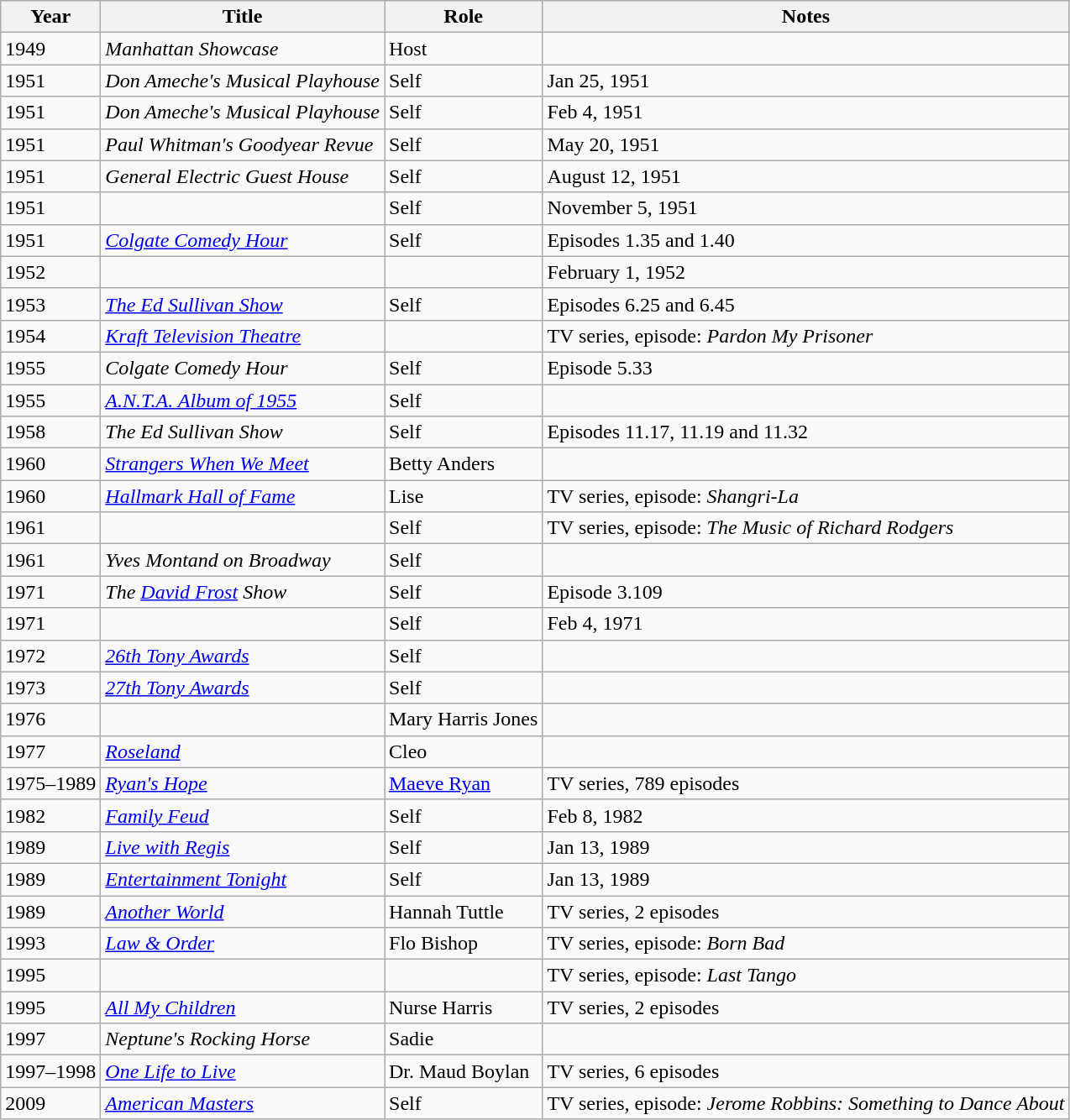<table class="wikitable sortable">
<tr>
<th>Year</th>
<th>Title</th>
<th>Role</th>
<th class="unsortable">Notes</th>
</tr>
<tr>
<td>1949</td>
<td><em>Manhattan Showcase</em></td>
<td>Host</td>
<td></td>
</tr>
<tr>
<td>1951</td>
<td><em>Don Ameche's Musical Playhouse</em></td>
<td>Self</td>
<td>Jan 25, 1951</td>
</tr>
<tr>
<td>1951</td>
<td><em>Don Ameche's Musical Playhouse</em></td>
<td>Self</td>
<td>Feb 4, 1951</td>
</tr>
<tr>
<td>1951</td>
<td><em>Paul Whitman's Goodyear Revue</em></td>
<td>Self</td>
<td>May 20, 1951</td>
</tr>
<tr>
<td>1951</td>
<td><em>General Electric Guest House</em></td>
<td>Self</td>
<td>August 12, 1951</td>
</tr>
<tr>
<td>1951</td>
<td><em></em></td>
<td>Self</td>
<td>November 5, 1951</td>
</tr>
<tr>
<td>1951</td>
<td><em><a href='#'>Colgate Comedy Hour</a></em></td>
<td>Self</td>
<td>Episodes 1.35 and 1.40</td>
</tr>
<tr>
<td>1952</td>
<td><em></em></td>
<td></td>
<td>February 1, 1952</td>
</tr>
<tr>
<td>1953</td>
<td><em><a href='#'>The Ed Sullivan Show</a></em></td>
<td>Self</td>
<td>Episodes 6.25 and 6.45</td>
</tr>
<tr>
<td>1954</td>
<td><em><a href='#'>Kraft Television Theatre</a></em></td>
<td></td>
<td>TV series, episode: <em>Pardon My Prisoner</em></td>
</tr>
<tr>
<td>1955</td>
<td><em>Colgate Comedy Hour</em></td>
<td>Self</td>
<td>Episode 5.33</td>
</tr>
<tr>
<td>1955</td>
<td><em><a href='#'>A.N.T.A. Album of 1955</a></em></td>
<td>Self</td>
<td></td>
</tr>
<tr>
<td>1958</td>
<td><em>The Ed Sullivan Show</em></td>
<td>Self</td>
<td>Episodes 11.17, 11.19 and 11.32</td>
</tr>
<tr>
<td>1960</td>
<td><em><a href='#'>Strangers When We Meet</a></em></td>
<td>Betty Anders</td>
<td></td>
</tr>
<tr>
<td>1960</td>
<td><em><a href='#'>Hallmark Hall of Fame</a></em></td>
<td>Lise</td>
<td>TV series, episode: <em>Shangri-La</em></td>
</tr>
<tr>
<td>1961</td>
<td><em></em></td>
<td>Self</td>
<td>TV series, episode: <em>The Music of Richard Rodgers</em></td>
</tr>
<tr>
<td>1961</td>
<td><em>Yves Montand on Broadway</em></td>
<td>Self</td>
<td></td>
</tr>
<tr>
<td>1971</td>
<td><em>The <a href='#'>David Frost</a> Show</em></td>
<td>Self</td>
<td>Episode 3.109</td>
</tr>
<tr>
<td>1971</td>
<td><em></em></td>
<td>Self</td>
<td>Feb 4, 1971</td>
</tr>
<tr>
<td>1972</td>
<td><em><a href='#'>26th Tony Awards</a></em></td>
<td>Self</td>
<td></td>
</tr>
<tr>
<td>1973</td>
<td><em><a href='#'>27th Tony Awards</a></em></td>
<td>Self</td>
<td></td>
</tr>
<tr>
<td>1976</td>
<td><em></em></td>
<td>Mary Harris Jones</td>
<td></td>
</tr>
<tr>
<td>1977</td>
<td><em><a href='#'>Roseland</a></em></td>
<td>Cleo</td>
<td></td>
</tr>
<tr>
<td>1975–1989</td>
<td><em><a href='#'>Ryan's Hope</a></em></td>
<td><a href='#'>Maeve Ryan</a></td>
<td>TV series, 789 episodes</td>
</tr>
<tr>
<td>1982</td>
<td><em><a href='#'>Family Feud</a></em></td>
<td>Self</td>
<td>Feb 8, 1982</td>
</tr>
<tr>
<td>1989</td>
<td><em><a href='#'>Live with Regis</a></em></td>
<td>Self</td>
<td>Jan 13, 1989</td>
</tr>
<tr>
<td>1989</td>
<td><em><a href='#'>Entertainment Tonight</a></em></td>
<td>Self</td>
<td>Jan 13, 1989</td>
</tr>
<tr>
<td>1989</td>
<td><em><a href='#'>Another World</a></em></td>
<td>Hannah Tuttle</td>
<td>TV series, 2 episodes</td>
</tr>
<tr>
<td>1993</td>
<td><em><a href='#'>Law & Order</a></em></td>
<td>Flo Bishop</td>
<td>TV series, episode: <em>Born Bad</em></td>
</tr>
<tr>
<td>1995</td>
<td><em></em></td>
<td></td>
<td>TV series, episode: <em>Last Tango</em></td>
</tr>
<tr>
<td>1995</td>
<td><em><a href='#'>All My Children</a></em></td>
<td>Nurse Harris</td>
<td>TV series, 2 episodes</td>
</tr>
<tr>
<td>1997</td>
<td><em>Neptune's Rocking Horse</em></td>
<td>Sadie</td>
<td></td>
</tr>
<tr>
<td>1997–1998</td>
<td><em><a href='#'>One Life to Live</a></em></td>
<td>Dr. Maud Boylan</td>
<td>TV series, 6 episodes</td>
</tr>
<tr>
<td>2009</td>
<td><em><a href='#'>American Masters</a></em></td>
<td>Self</td>
<td>TV series, episode: <em>Jerome Robbins: Something to Dance About</em></td>
</tr>
</table>
